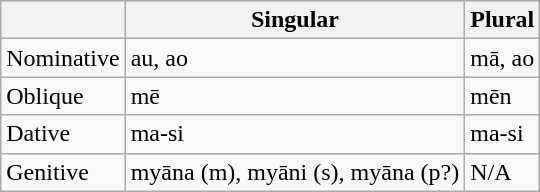<table class="wikitable">
<tr>
<th></th>
<th>Singular</th>
<th>Plural</th>
</tr>
<tr>
<td>Nominative</td>
<td>au, ao</td>
<td>mā, ao</td>
</tr>
<tr>
<td>Oblique</td>
<td>mē</td>
<td>mēn</td>
</tr>
<tr>
<td>Dative</td>
<td>ma-si</td>
<td>ma-si</td>
</tr>
<tr>
<td>Genitive</td>
<td>myāna (m), myāni (s), myāna (p?)</td>
<td>N/A</td>
</tr>
</table>
